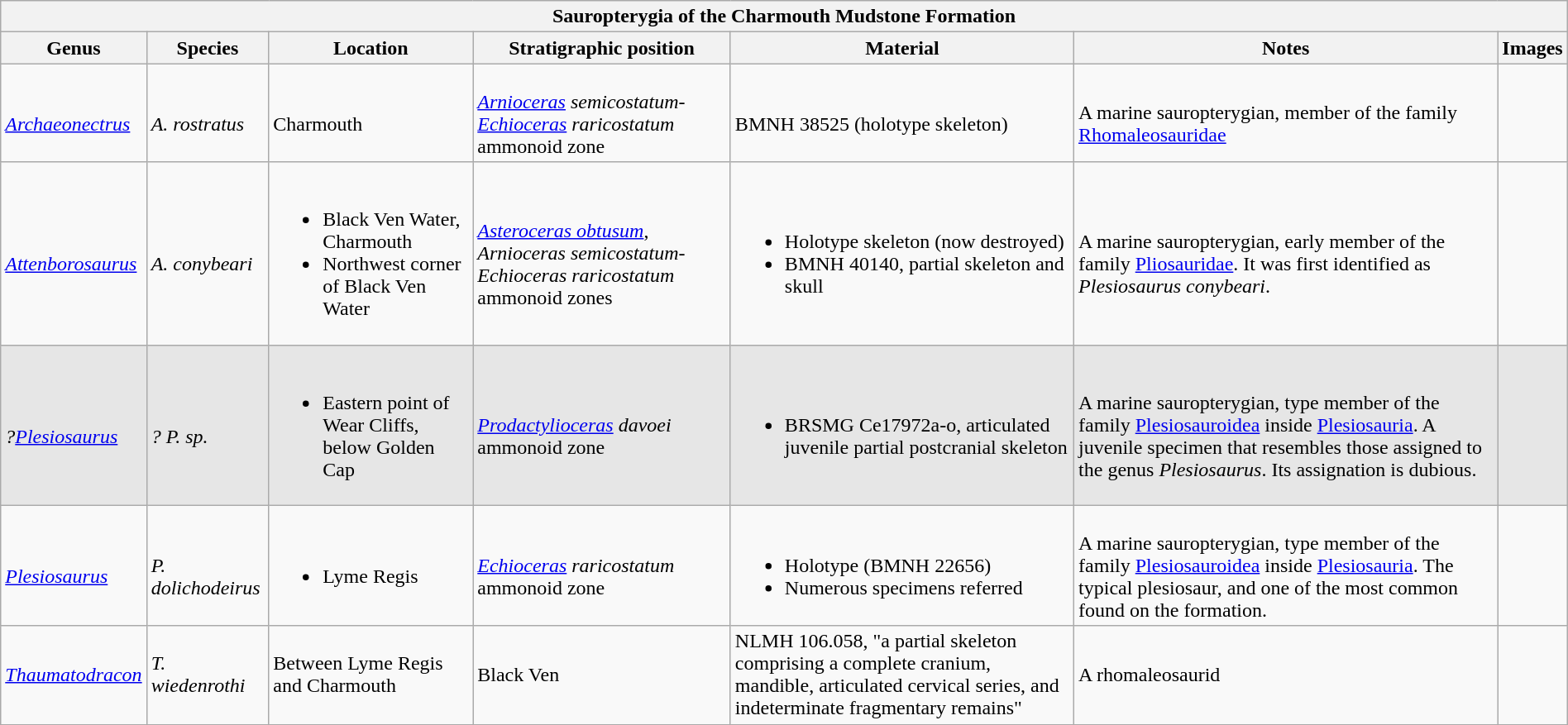<table class="wikitable" width="100%" align="center">
<tr>
<th colspan="7" align="center"><strong>Sauropterygia of the Charmouth Mudstone Formation</strong></th>
</tr>
<tr>
<th>Genus</th>
<th>Species</th>
<th>Location</th>
<th>Stratigraphic position</th>
<th>Material</th>
<th>Notes</th>
<th>Images</th>
</tr>
<tr>
<td><br><em><a href='#'>Archaeonectrus</a></em></td>
<td><br><em>A. rostratus</em></td>
<td><br>Charmouth</td>
<td><br><em><a href='#'>Arnioceras</a> semicostatum</em>-<em><a href='#'>Echioceras</a> raricostatum</em> ammonoid zone</td>
<td><br>BMNH 38525 (holotype skeleton)</td>
<td><br>A marine sauropterygian, member of the family <a href='#'>Rhomaleosauridae</a></td>
<td><br></td>
</tr>
<tr>
<td><br><em><a href='#'>Attenborosaurus</a></em></td>
<td><br><em>A. conybeari</em></td>
<td><br><ul><li>Black Ven Water, Charmouth</li><li>Northwest corner of Black Ven Water</li></ul></td>
<td><br><em><a href='#'>Asteroceras obtusum</a></em>, <em>Arnioceras semicostatum</em>-<em>Echioceras raricostatum</em> ammonoid zones</td>
<td><br><ul><li>Holotype skeleton (now destroyed)</li><li>BMNH 40140, partial skeleton and skull</li></ul></td>
<td><br>A marine sauropterygian, early member of the family <a href='#'>Pliosauridae</a>. It was first identified as <em>Plesiosaurus conybeari</em>.</td>
<td><br></td>
</tr>
<tr>
<td style="background:#E6E6E6;"><br><em>?<a href='#'>Plesiosaurus</a></em></td>
<td style="background:#E6E6E6;"><br><em>? P. sp.</em></td>
<td style="background:#E6E6E6;"><br><ul><li>Eastern point of Wear Cliffs, below Golden Cap</li></ul></td>
<td style="background:#E6E6E6;"><br><em><a href='#'>Prodactylioceras</a> davoei</em> ammonoid zone</td>
<td style="background:#E6E6E6;"><br><ul><li>BRSMG Ce17972a-o, articulated juvenile partial postcranial skeleton</li></ul></td>
<td style="background:#E6E6E6;"><br>A marine sauropterygian, type member of the family <a href='#'>Plesiosauroidea</a> inside <a href='#'>Plesiosauria</a>. A juvenile specimen that resembles those assigned to the genus <em>Plesiosaurus</em>. Its assignation is dubious.</td>
<td style="background:#E6E6E6;"></td>
</tr>
<tr>
<td><br><em><a href='#'>Plesiosaurus</a></em></td>
<td><br><em>P. dolichodeirus</em></td>
<td><br><ul><li>Lyme Regis</li></ul></td>
<td><br><em><a href='#'>Echioceras</a> raricostatum</em> ammonoid zone</td>
<td><br><ul><li>Holotype (BMNH 22656)</li><li>Numerous specimens referred</li></ul></td>
<td><br>A marine sauropterygian, type member of the family <a href='#'>Plesiosauroidea</a> inside <a href='#'>Plesiosauria</a>. The typical plesiosaur, and one of the most common found on the formation.</td>
<td></td>
</tr>
<tr>
<td><em><a href='#'>Thaumatodracon</a></em></td>
<td><em>T. wiedenrothi</em></td>
<td>Between Lyme Regis and Charmouth</td>
<td>Black Ven</td>
<td>NLMH 106.058, "a partial skeleton comprising a complete cranium, mandible, articulated cervical series, and indeterminate fragmentary remains"</td>
<td>A rhomaleosaurid</td>
<td></td>
</tr>
<tr>
</tr>
</table>
